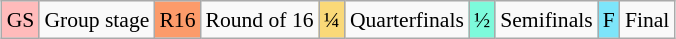<table class="wikitable" style="margin:0.5em auto; font-size:90%; line-height:1.25em;">
<tr>
<td style="background-color:#FFBBBB; text-align:center;">GS</td>
<td>Group stage</td>
<td style="background-color:#FC9B6A; text-align:center;">R16</td>
<td>Round of 16</td>
<td style="background-color:#FAD978; text-align:center;">¼</td>
<td>Quarterfinals</td>
<td style="background-color:#7DFADB; text-align:center;">½</td>
<td>Semifinals</td>
<td style="background-color:#7DE5FA; text-align:center;">F</td>
<td>Final</td>
</tr>
</table>
